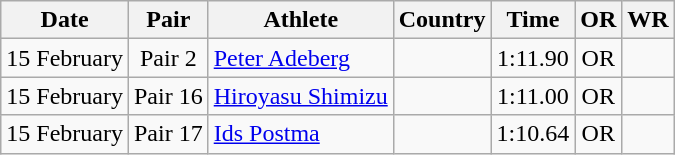<table class="wikitable" style="text-align:center">
<tr>
<th>Date</th>
<th>Pair</th>
<th>Athlete</th>
<th>Country</th>
<th>Time</th>
<th>OR</th>
<th>WR</th>
</tr>
<tr>
<td>15 February</td>
<td>Pair 2</td>
<td align=left><a href='#'>Peter Adeberg</a></td>
<td align=left></td>
<td>1:11.90</td>
<td>OR</td>
<td></td>
</tr>
<tr>
<td>15 February</td>
<td>Pair 16</td>
<td align=left><a href='#'>Hiroyasu Shimizu</a></td>
<td align=left></td>
<td>1:11.00</td>
<td>OR</td>
<td></td>
</tr>
<tr>
<td>15 February</td>
<td>Pair 17</td>
<td align=left><a href='#'>Ids Postma</a></td>
<td align=left></td>
<td>1:10.64</td>
<td>OR</td>
<td></td>
</tr>
</table>
